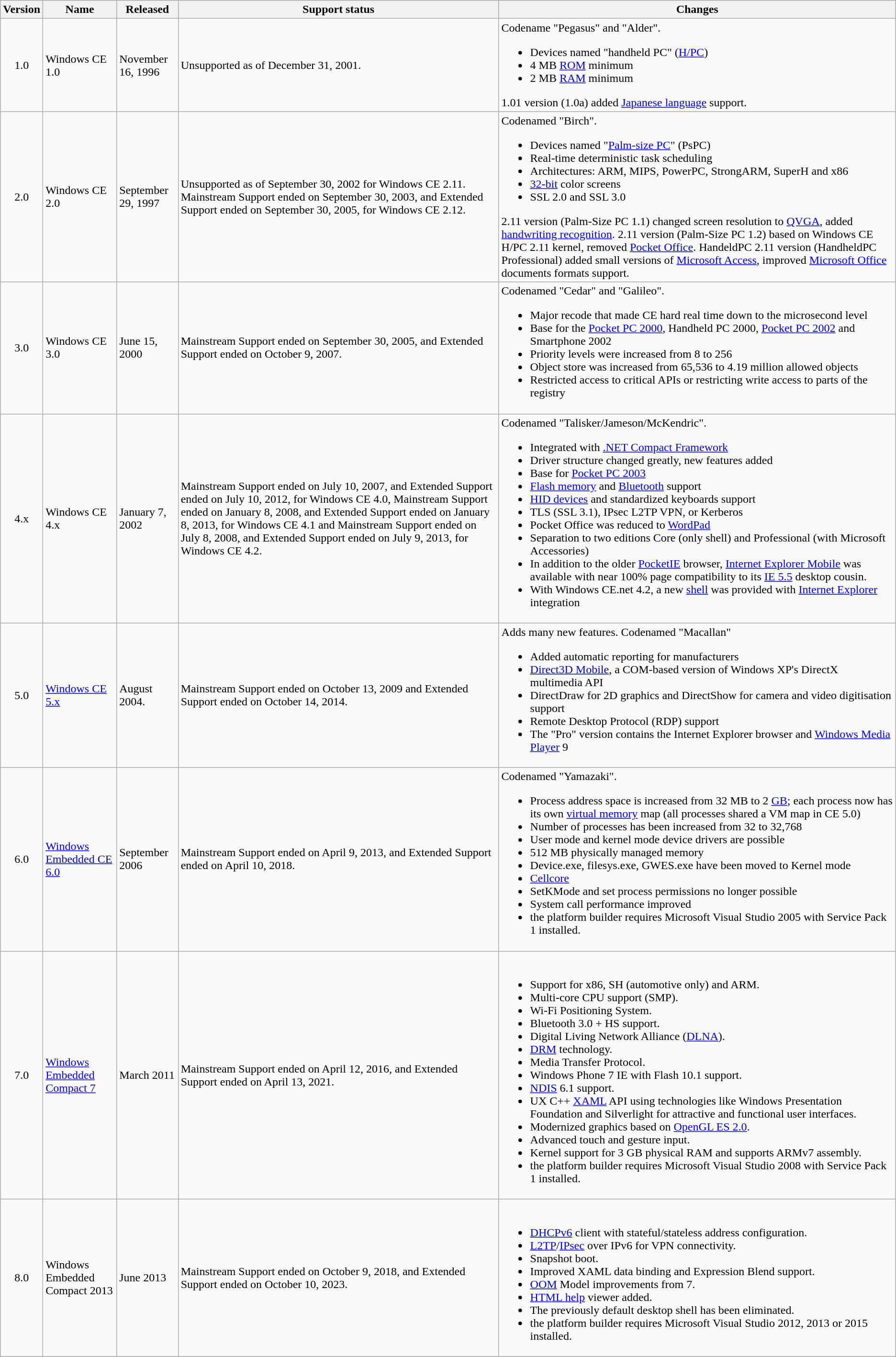<table class=wikitable>
<tr>
<th>Version</th>
<th>Name</th>
<th>Released</th>
<th>Support status</th>
<th>Changes</th>
</tr>
<tr>
<td style=text-align:center>1.0</td>
<td>Windows CE 1.0</td>
<td>November 16, 1996</td>
<td>Unsupported as of December 31, 2001.</td>
<td>Codename "Pegasus" and "Alder".<br><ul><li>Devices named "handheld PC" (<a href='#'>H/PC</a>)</li><li>4 MB <a href='#'>ROM</a> minimum</li><li>2 MB <a href='#'>RAM</a> minimum</li></ul>1.01 version (1.0a) added <a href='#'>Japanese language</a> support.</td>
</tr>
<tr>
<td style=text-align:center>2.0</td>
<td>Windows CE 2.0</td>
<td>September 29, 1997</td>
<td>Unsupported as of September 30, 2002 for Windows CE 2.11. Mainstream Support ended on September 30, 2003, and Extended Support ended on September 30, 2005, for Windows CE 2.12.</td>
<td>Codenamed "Birch".<br><ul><li>Devices named "<a href='#'>Palm-size PC</a>" (PsPC)</li><li>Real-time deterministic task scheduling</li><li>Architectures: ARM, MIPS, PowerPC, StrongARM, SuperH and x86</li><li><a href='#'>32-bit</a> color screens</li><li>SSL 2.0 and SSL 3.0</li></ul>2.11 version (Palm-Size PC 1.1) changed screen resolution to <a href='#'>QVGA</a>, added <a href='#'>handwriting recognition</a>.
2.11 version (Palm-Size PC 1.2) based on Windows CE H/PC 2.11 kernel, removed <a href='#'>Pocket Office</a>.
HandeldPC 2.11 version (HandheldPC Professional) added small versions of <a href='#'>Microsoft Access</a>, improved <a href='#'>Microsoft Office</a> documents formats support.</td>
</tr>
<tr>
<td style=text-align:center>3.0</td>
<td>Windows CE 3.0</td>
<td>June 15, 2000</td>
<td>Mainstream Support ended on September 30, 2005, and Extended Support ended on October 9, 2007.</td>
<td>Codenamed "Cedar" and "Galileo".<br><ul><li>Major recode that made CE hard real time down to the microsecond level</li><li>Base for the <a href='#'>Pocket PC 2000</a>, Handheld PC 2000, <a href='#'>Pocket PC 2002</a> and Smartphone 2002</li><li>Priority levels were increased from 8 to 256</li><li>Object store was increased from 65,536 to 4.19 million allowed objects</li><li>Restricted access to critical APIs or restricting write access to parts of the registry</li></ul></td>
</tr>
<tr>
<td style=text-align:center>4.x</td>
<td>Windows CE 4.x</td>
<td>January 7, 2002</td>
<td>Mainstream Support ended on July 10, 2007, and Extended Support ended on July 10, 2012, for Windows CE 4.0, Mainstream Support ended on January 8, 2008, and Extended Support ended on January 8, 2013, for Windows CE 4.1 and Mainstream Support ended on July 8, 2008, and Extended Support ended on July 9, 2013, for Windows CE 4.2.</td>
<td>Codenamed "Talisker/Jameson/McKendric".<br><ul><li>Integrated with <a href='#'>.NET Compact Framework</a></li><li>Driver structure changed greatly, new features added</li><li>Base for <a href='#'>Pocket PC 2003</a></li><li><a href='#'>Flash memory</a> and <a href='#'>Bluetooth</a> support</li><li><a href='#'>HID devices</a> and standardized keyboards support</li><li>TLS (SSL 3.1), IPsec L2TP VPN, or Kerberos</li><li>Pocket Office was reduced to <a href='#'>WordPad</a></li><li>Separation to two editions Core (only shell) and Professional (with Microsoft Accessories)</li><li>In addition to the older <a href='#'>PocketIE</a> browser, <a href='#'>Internet Explorer Mobile</a> was available with near 100% page compatibility to its <a href='#'>IE 5.5</a> desktop cousin.</li><li>With Windows CE.net 4.2, a new <a href='#'>shell</a> was provided with <a href='#'>Internet Explorer</a> integration</li></ul></td>
</tr>
<tr>
<td style=text-align:center>5.0</td>
<td><a href='#'>Windows CE 5.x</a></td>
<td>August 2004.</td>
<td>Mainstream Support ended on October 13, 2009 and Extended Support ended on October 14, 2014.</td>
<td>Adds many new features. Codenamed "Macallan"<br><ul><li>Added automatic reporting for manufacturers</li><li><a href='#'>Direct3D Mobile</a>, a COM-based version of Windows XP's DirectX multimedia API</li><li>DirectDraw for 2D graphics and DirectShow for camera and video digitisation support</li><li>Remote Desktop Protocol (RDP) support</li><li>The "Pro" version contains the Internet Explorer browser and <a href='#'>Windows Media Player</a> 9</li></ul></td>
</tr>
<tr>
<td style=text-align:center>6.0</td>
<td><a href='#'>Windows Embedded CE 6.0</a></td>
<td>September 2006</td>
<td>Mainstream Support ended on April 9, 2013, and Extended Support ended on April 10, 2018.</td>
<td>Codenamed "Yamazaki".<br><ul><li>Process address space is increased from 32 MB to 2 <a href='#'>GB</a>; each process now has its own <a href='#'>virtual memory</a> map (all processes shared a VM map in CE 5.0)</li><li>Number of processes has been increased from 32 to 32,768</li><li>User mode and kernel mode device drivers are possible</li><li>512 MB physically managed memory</li><li>Device.exe, filesys.exe, GWES.exe have been moved to Kernel mode</li><li><a href='#'>Cellcore</a></li><li>SetKMode and set process permissions no longer possible</li><li>System call performance improved</li><li>the platform builder requires Microsoft Visual Studio 2005 with Service Pack 1 installed.</li></ul></td>
</tr>
<tr>
<td style=text-align:center>7.0</td>
<td><a href='#'>Windows Embedded Compact 7</a></td>
<td>March 2011</td>
<td>Mainstream Support ended on April 12, 2016, and Extended Support ended on April 13, 2021.</td>
<td><br><ul><li>Support for x86, SH (automotive only) and ARM.</li><li>Multi-core CPU support (SMP).</li><li>Wi-Fi Positioning System.</li><li>Bluetooth 3.0 + HS support.</li><li>Digital Living Network Alliance (<a href='#'>DLNA</a>).</li><li><a href='#'>DRM</a> technology.</li><li>Media Transfer Protocol.</li><li>Windows Phone 7 IE with Flash 10.1 support.</li><li><a href='#'>NDIS</a> 6.1 support.</li><li>UX C++ <a href='#'>XAML</a> API using technologies like Windows Presentation Foundation and Silverlight for attractive and functional user interfaces.</li><li>Modernized graphics based on <a href='#'>OpenGL ES 2.0</a>.</li><li>Advanced touch and gesture input.</li><li>Kernel support for 3 GB physical RAM and supports ARMv7 assembly.</li><li>the platform builder requires Microsoft Visual Studio 2008 with Service Pack 1 installed.</li></ul></td>
</tr>
<tr>
<td style=text-align:center>8.0</td>
<td>Windows Embedded Compact 2013</td>
<td>June 2013</td>
<td>Mainstream Support ended on October 9, 2018, and Extended Support ended on October 10, 2023.</td>
<td><br><ul><li><a href='#'>DHCPv6</a> client with stateful/stateless address configuration.</li><li><a href='#'>L2TP</a>/<a href='#'>IPsec</a> over IPv6 for VPN connectivity.</li><li>Snapshot boot.</li><li>Improved XAML data binding and Expression Blend support.</li><li><a href='#'>OOM</a> Model improvements from 7.</li><li><a href='#'>HTML help</a> viewer added.</li><li>The previously default desktop shell has been eliminated.</li><li>the platform builder requires Microsoft Visual Studio 2012, 2013 or 2015 installed.</li></ul></td>
</tr>
</table>
